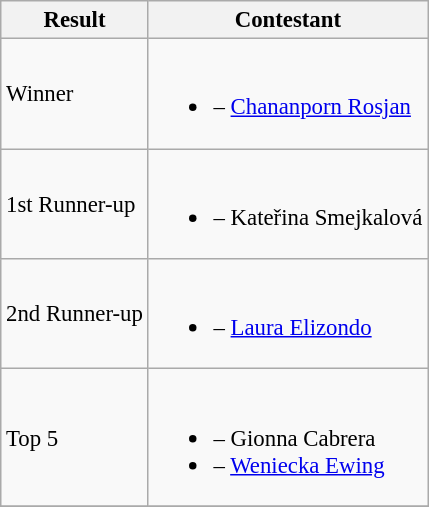<table class="wikitable sortable" style="font-size:95%;">
<tr>
<th>Result</th>
<th>Contestant</th>
</tr>
<tr>
<td>Winner</td>
<td><br><ul><li> – <a href='#'>Chananporn Rosjan</a></li></ul></td>
</tr>
<tr>
<td>1st Runner-up</td>
<td><br><ul><li> – Kateřina Smejkalová</li></ul></td>
</tr>
<tr>
<td>2nd Runner-up</td>
<td><br><ul><li> – <a href='#'>Laura Elizondo</a></li></ul></td>
</tr>
<tr>
<td>Top 5</td>
<td><br><ul><li> – Gionna Cabrera</li><li> – <a href='#'>Weniecka Ewing</a></li></ul></td>
</tr>
<tr>
</tr>
</table>
